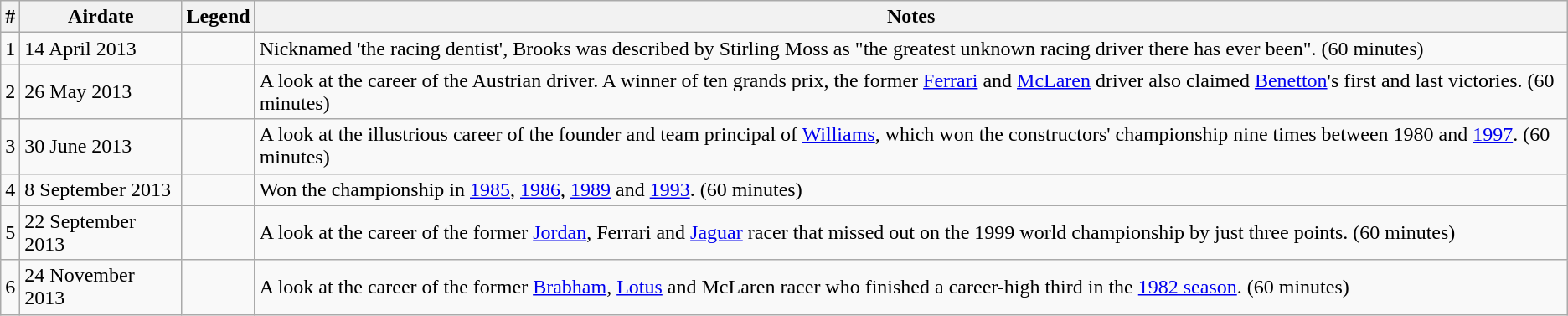<table class="wikitable">
<tr>
<th>#</th>
<th>Airdate</th>
<th>Legend</th>
<th>Notes</th>
</tr>
<tr>
<td>1</td>
<td>14 April 2013</td>
<td></td>
<td>Nicknamed 'the racing dentist', Brooks was described by Stirling Moss as "the greatest unknown racing driver there has ever been". (60 minutes)</td>
</tr>
<tr>
<td>2</td>
<td>26 May 2013</td>
<td></td>
<td>A look at the career of the Austrian driver. A winner of ten grands prix, the former <a href='#'>Ferrari</a> and <a href='#'>McLaren</a> driver also claimed <a href='#'>Benetton</a>'s first and last victories. (60 minutes)</td>
</tr>
<tr>
<td>3</td>
<td>30 June 2013</td>
<td></td>
<td>A look at the illustrious career of the founder and team principal of <a href='#'>Williams</a>, which won the constructors' championship nine times between 1980 and <a href='#'>1997</a>. (60 minutes)</td>
</tr>
<tr>
<td>4</td>
<td>8 September 2013</td>
<td></td>
<td>Won the championship in <a href='#'>1985</a>, <a href='#'>1986</a>, <a href='#'>1989</a> and <a href='#'>1993</a>. (60 minutes)</td>
</tr>
<tr>
<td>5</td>
<td>22 September 2013</td>
<td></td>
<td>A look at the career of the former <a href='#'>Jordan</a>, Ferrari and <a href='#'>Jaguar</a> racer that missed out on the 1999 world championship by just three points. (60 minutes)</td>
</tr>
<tr>
<td>6</td>
<td>24 November 2013</td>
<td></td>
<td>A look at the career of the former <a href='#'>Brabham</a>, <a href='#'>Lotus</a> and McLaren racer who finished a career-high third in the <a href='#'>1982 season</a>. (60 minutes)</td>
</tr>
</table>
